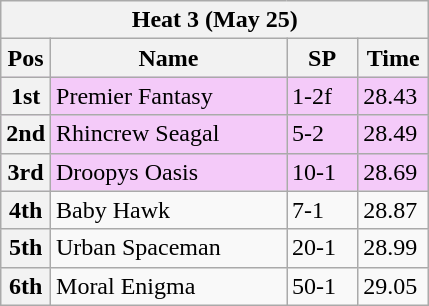<table class="wikitable">
<tr>
<th colspan="6">Heat 3 (May 25)</th>
</tr>
<tr>
<th width=20>Pos</th>
<th width=150>Name</th>
<th width=40>SP</th>
<th width=40>Time</th>
</tr>
<tr style="background: #f4caf9;">
<th>1st</th>
<td>Premier Fantasy</td>
<td>1-2f</td>
<td>28.43</td>
</tr>
<tr style="background: #f4caf9;">
<th>2nd</th>
<td>Rhincrew Seagal</td>
<td>5-2</td>
<td>28.49</td>
</tr>
<tr style="background: #f4caf9;">
<th>3rd</th>
<td>Droopys Oasis</td>
<td>10-1</td>
<td>28.69</td>
</tr>
<tr>
<th>4th</th>
<td>Baby Hawk</td>
<td>7-1</td>
<td>28.87</td>
</tr>
<tr>
<th>5th</th>
<td>Urban Spaceman</td>
<td>20-1</td>
<td>28.99</td>
</tr>
<tr>
<th>6th</th>
<td>Moral Enigma</td>
<td>50-1</td>
<td>29.05</td>
</tr>
</table>
